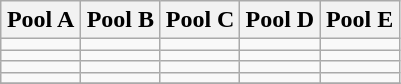<table class="wikitable">
<tr>
<th width=20%>Pool A</th>
<th width=20%>Pool B</th>
<th width=20%>Pool C</th>
<th width=20%>Pool D</th>
<th width=20%>Pool E</th>
</tr>
<tr>
<td></td>
<td></td>
<td></td>
<td></td>
<td></td>
</tr>
<tr>
<td></td>
<td></td>
<td></td>
<td></td>
<td></td>
</tr>
<tr>
<td></td>
<td></td>
<td></td>
<td></td>
<td></td>
</tr>
<tr>
<td></td>
<td></td>
<td></td>
<td></td>
<td></td>
</tr>
<tr>
</tr>
</table>
